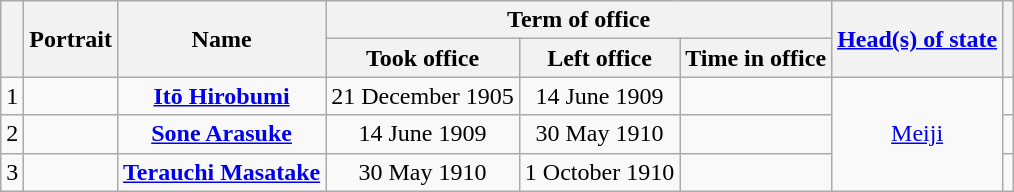<table class="wikitable" style="text-align:center">
<tr>
<th rowspan=2></th>
<th rowspan=2>Portrait</th>
<th rowspan=2>Name<br></th>
<th colspan=3>Term of office</th>
<th rowspan=2><a href='#'>Head(s) of state</a></th>
<th rowspan=2></th>
</tr>
<tr>
<th>Took office</th>
<th>Left office</th>
<th>Time in office</th>
</tr>
<tr>
<td>1</td>
<td></td>
<td><strong><a href='#'>Itō Hirobumi</a></strong><br></td>
<td>21 December 1905</td>
<td>14 June 1909</td>
<td></td>
<td rowspan=3><a href='#'>Meiji</a></td>
<td></td>
</tr>
<tr>
<td>2</td>
<td></td>
<td><strong><a href='#'>Sone Arasuke</a></strong><br></td>
<td>14 June 1909</td>
<td>30 May 1910</td>
<td></td>
<td></td>
</tr>
<tr>
<td>3</td>
<td></td>
<td><strong><a href='#'>Terauchi Masatake</a></strong><br></td>
<td>30 May 1910</td>
<td>1 October 1910</td>
<td></td>
<td></td>
</tr>
</table>
